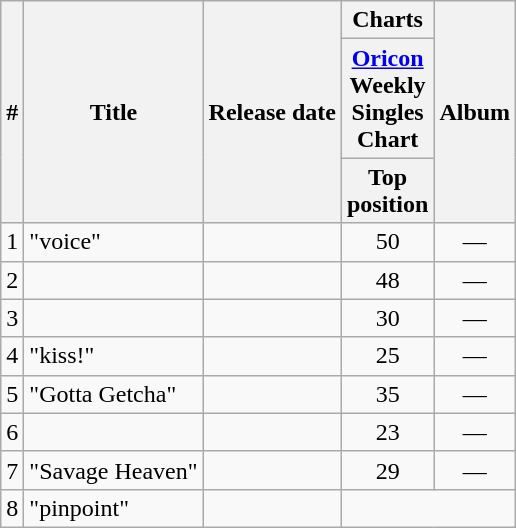<table class="wikitable" style="text-align:center; font-size:;">
<tr>
<th rowspan="3">#</th>
<th rowspan="3">Title</th>
<th rowspan="3">Release date</th>
<th>Charts</th>
<th rowspan="3">Album</th>
</tr>
<tr>
<th><a href='#'>Oricon</a><br>Weekly<br>Singles<br>Chart</th>
</tr>
<tr>
<th>Top<br>position</th>
</tr>
<tr>
<td>1</td>
<td align="left">"voice"</td>
<td align="right"></td>
<td>50</td>
<td>—</td>
</tr>
<tr>
<td>2</td>
<td align="left"></td>
<td align="right"></td>
<td>48</td>
<td>—</td>
</tr>
<tr>
<td>3</td>
<td align="left"></td>
<td align="right"></td>
<td>30</td>
<td>—</td>
</tr>
<tr>
<td>4</td>
<td align="left">"kiss!"</td>
<td align="right"></td>
<td>25</td>
<td>—</td>
</tr>
<tr>
<td>5</td>
<td align="left">"Gotta Getcha"</td>
<td align="right"></td>
<td>35</td>
<td>—</td>
</tr>
<tr>
<td>6</td>
<td align="left"></td>
<td align="right"></td>
<td>23</td>
<td>—</td>
</tr>
<tr>
<td>7</td>
<td align="left">"Savage Heaven"</td>
<td align="right"></td>
<td>29</td>
<td>—</td>
</tr>
<tr>
<td>8</td>
<td align="left">"pinpoint"</td>
<td align="right"></td>
</tr>
</table>
